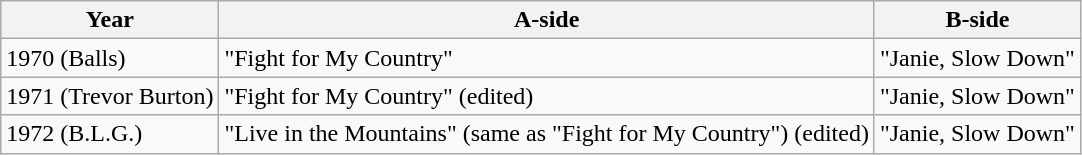<table class="wikitable">
<tr>
<th>Year</th>
<th>A-side</th>
<th>B-side</th>
</tr>
<tr>
<td>1970 (Balls)</td>
<td>"Fight for My Country"</td>
<td>"Janie, Slow Down"</td>
</tr>
<tr>
<td>1971 (Trevor Burton)</td>
<td>"Fight for My Country" (edited)</td>
<td>"Janie, Slow Down"</td>
</tr>
<tr>
<td>1972 (B.L.G.)</td>
<td>"Live in the Mountains" (same as "Fight for My Country") (edited)</td>
<td>"Janie, Slow Down"</td>
</tr>
</table>
